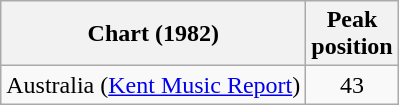<table class="wikitable">
<tr>
<th>Chart (1982)</th>
<th>Peak<br>position</th>
</tr>
<tr>
<td>Australia (<a href='#'>Kent Music Report</a>)</td>
<td style="text-align:center;">43</td>
</tr>
</table>
